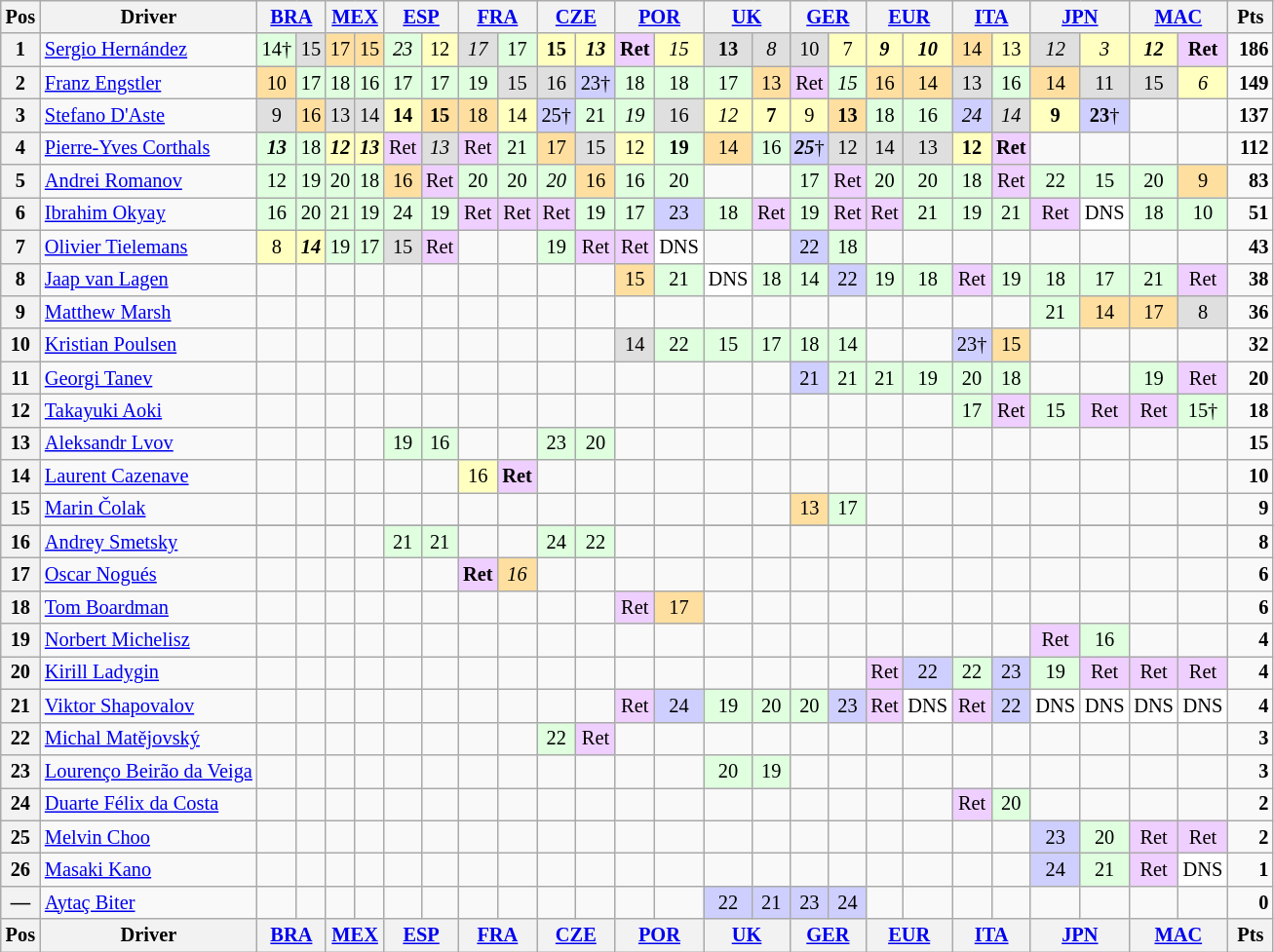<table align=left| class="wikitable" style="font-size: 85%; text-align: center">
<tr valign="top">
<th valign=middle>Pos</th>
<th valign=middle>Driver</th>
<th colspan=2><a href='#'>BRA</a><br></th>
<th colspan=2><a href='#'>MEX</a><br></th>
<th colspan=2><a href='#'>ESP</a><br></th>
<th colspan=2><a href='#'>FRA</a><br></th>
<th colspan=2><a href='#'>CZE</a><br></th>
<th colspan=2><a href='#'>POR</a><br></th>
<th colspan=2><a href='#'>UK</a><br></th>
<th colspan=2><a href='#'>GER</a><br></th>
<th colspan=2><a href='#'>EUR</a><br></th>
<th colspan=2><a href='#'>ITA</a><br></th>
<th colspan=2><a href='#'>JPN</a><br></th>
<th colspan=2><a href='#'>MAC</a><br></th>
<th valign=middle> Pts </th>
</tr>
<tr>
<th>1</th>
<td align="left"> <a href='#'>Sergio Hernández</a></td>
<td style="background:#dfffdf;">14†</td>
<td style="background:#dfdfdf;">15</td>
<td style="background:#ffdf9f;">17</td>
<td style="background:#ffdf9f;">15</td>
<td style="background:#dfffdf;"><em>23</em></td>
<td style="background:#ffffbf;">12</td>
<td style="background:#dfdfdf;"><em>17</em></td>
<td style="background:#dfffdf;">17</td>
<td style="background:#ffffbf;"><strong>15</strong></td>
<td style="background:#ffffbf;"><strong><em>13</em></strong></td>
<td style="background:#efcfff;"><strong>Ret</strong></td>
<td style="background:#ffffbf;"><em>15</em></td>
<td style="background:#dfdfdf;"><strong>13</strong></td>
<td style="background:#dfdfdf;"><em>8</em></td>
<td style="background:#dfdfdf;">10</td>
<td style="background:#ffffbf;">7</td>
<td style="background:#ffffbf;"><strong><em>9</em></strong></td>
<td style="background:#ffffbf;"><strong><em>10</em></strong></td>
<td style="background:#ffdf9f;">14</td>
<td style="background:#ffffbf;">13</td>
<td style="background:#dfdfdf;"><em>12</em></td>
<td style="background:#ffffbf;"><em>3</em></td>
<td style="background:#ffffbf;"><strong><em>12</em></strong></td>
<td style="background:#efcfff;"><strong>Ret</strong></td>
<td align="right"><strong>186</strong></td>
</tr>
<tr>
<th>2</th>
<td align="left"> <a href='#'>Franz Engstler</a></td>
<td style="background:#ffdf9f;">10</td>
<td style="background:#dfffdf;">17</td>
<td style="background:#dfffdf;">18</td>
<td style="background:#dfffdf;">16</td>
<td style="background:#dfffdf;">17</td>
<td style="background:#dfffdf;">17</td>
<td style="background:#dfffdf;">19</td>
<td style="background:#dfdfdf;">15</td>
<td style="background:#dfdfdf;">16</td>
<td style="background:#cfcfff;">23†</td>
<td style="background:#dfffdf;">18</td>
<td style="background:#dfffdf;">18</td>
<td style="background:#dfffdf;">17</td>
<td style="background:#ffdf9f;">13</td>
<td style="background:#efcfff;">Ret</td>
<td style="background:#dfffdf;"><em>15</em></td>
<td style="background:#ffdf9f;">16</td>
<td style="background:#ffdf9f;">14</td>
<td style="background:#dfdfdf;">13</td>
<td style="background:#dfffdf;">16</td>
<td style="background:#ffdf9f;">14</td>
<td style="background:#dfdfdf;">11</td>
<td style="background:#dfdfdf;">15</td>
<td style="background:#ffffbf;"><em>6</em></td>
<td align="right"><strong>149</strong></td>
</tr>
<tr>
<th>3</th>
<td align="left"> <a href='#'>Stefano D'Aste</a></td>
<td style="background:#dfdfdf;">9</td>
<td style="background:#ffdf9f;">16</td>
<td style="background:#dfdfdf;">13</td>
<td style="background:#dfdfdf;">14</td>
<td style="background:#ffffbf;"><strong>14</strong></td>
<td style="background:#ffdf9f;"><strong>15</strong></td>
<td style="background:#ffdf9f;">18</td>
<td style="background:#ffffbf;">14</td>
<td style="background:#cfcfff;">25†</td>
<td style="background:#dfffdf;">21</td>
<td style="background:#dfffdf;"><em>19</em></td>
<td style="background:#dfdfdf;">16</td>
<td style="background:#ffffbf;"><em>12</em></td>
<td style="background:#ffffbf;"><strong>7</strong></td>
<td style="background:#ffffbf;">9</td>
<td style="background:#ffdf9f;"><strong>13</strong></td>
<td style="background:#dfffdf;">18</td>
<td style="background:#dfffdf;">16</td>
<td style="background:#cfcfff;"><em>24</em></td>
<td style="background:#dfdfdf;"><em>14</em></td>
<td style="background:#ffffbf;"><strong>9</strong></td>
<td style="background:#cfcfff;"><strong>23</strong>†</td>
<td></td>
<td></td>
<td align="right"><strong>137</strong></td>
</tr>
<tr>
<th>4</th>
<td align="left"> <a href='#'>Pierre-Yves Corthals</a></td>
<td style="background:#dfffdf;"><strong><em>13</em></strong></td>
<td style="background:#dfffdf;">18</td>
<td style="background:#ffffbf;"><strong><em>12</em></strong></td>
<td style="background:#ffffbf;"><strong><em>13</em></strong></td>
<td style="background:#efcfff;">Ret</td>
<td style="background:#dfdfdf;"><em>13</em></td>
<td style="background:#efcfff;">Ret</td>
<td style="background:#dfffdf;">21</td>
<td style="background:#ffdf9f;">17</td>
<td style="background:#dfdfdf;">15</td>
<td style="background:#ffffbf;">12</td>
<td style="background:#dfffdf;"><strong>19</strong></td>
<td style="background:#ffdf9f;">14</td>
<td style="background:#dfffdf;">16</td>
<td style="background:#cfcfff;"><strong><em>25</em></strong>†</td>
<td style="background:#dfdfdf;">12</td>
<td style="background:#dfdfdf;">14</td>
<td style="background:#dfdfdf;">13</td>
<td style="background:#ffffbf;"><strong>12</strong></td>
<td style="background:#efcfff;"><strong>Ret</strong></td>
<td></td>
<td></td>
<td></td>
<td></td>
<td align="right"><strong>112</strong></td>
</tr>
<tr>
<th>5</th>
<td align="left"> <a href='#'>Andrei Romanov</a></td>
<td style="background:#dfffdf;">12</td>
<td style="background:#dfffdf;">19</td>
<td style="background:#dfffdf;">20</td>
<td style="background:#dfffdf;">18</td>
<td style="background:#ffdf9f;">16</td>
<td style="background:#efcfff;">Ret</td>
<td style="background:#dfffdf;">20</td>
<td style="background:#dfffdf;">20</td>
<td style="background:#dfffdf;"><em>20</em></td>
<td style="background:#ffdf9f;">16</td>
<td style="background:#dfffdf;">16</td>
<td style="background:#dfffdf;">20</td>
<td></td>
<td></td>
<td style="background:#dfffdf;">17</td>
<td style="background:#efcfff;">Ret</td>
<td style="background:#dfffdf;">20</td>
<td style="background:#dfffdf;">20</td>
<td style="background:#dfffdf;">18</td>
<td style="background:#efcfff;">Ret</td>
<td style="background:#dfffdf;">22</td>
<td style="background:#dfffdf;">15</td>
<td style="background:#dfffdf;">20</td>
<td style="background:#ffdf9f;">9</td>
<td align="right"><strong>83</strong></td>
</tr>
<tr>
<th>6</th>
<td align="left"> <a href='#'>Ibrahim Okyay</a></td>
<td style="background:#dfffdf;">16</td>
<td style="background:#dfffdf;">20</td>
<td style="background:#dfffdf;">21</td>
<td style="background:#dfffdf;">19</td>
<td style="background:#dfffdf;">24</td>
<td style="background:#dfffdf;">19</td>
<td style="background:#efcfff;">Ret</td>
<td style="background:#efcfff;">Ret</td>
<td style="background:#efcfff;">Ret</td>
<td style="background:#dfffdf;">19</td>
<td style="background:#dfffdf;">17</td>
<td style="background:#cfcfff;">23</td>
<td style="background:#dfffdf;">18</td>
<td style="background:#efcfff;">Ret</td>
<td style="background:#dfffdf;">19</td>
<td style="background:#efcfff;">Ret</td>
<td style="background:#efcfff;">Ret</td>
<td style="background:#dfffdf;">21</td>
<td style="background:#dfffdf;">19</td>
<td style="background:#dfffdf;">21</td>
<td style="background:#efcfff;">Ret</td>
<td style="background:#ffffff;">DNS</td>
<td style="background:#dfffdf;">18</td>
<td style="background:#dfffdf;">10</td>
<td align="right"><strong>51</strong></td>
</tr>
<tr>
<th>7</th>
<td align="left"> <a href='#'>Olivier Tielemans</a></td>
<td style="background:#ffffbf;">8</td>
<td style="background:#ffffbf;"><strong><em>14</em></strong></td>
<td style="background:#dfffdf;">19</td>
<td style="background:#dfffdf;">17</td>
<td style="background:#dfdfdf;">15</td>
<td style="background:#efcfff;">Ret</td>
<td></td>
<td></td>
<td style="background:#dfffdf;">19</td>
<td style="background:#efcfff;">Ret</td>
<td style="background:#efcfff;">Ret</td>
<td style="background:#ffffff;">DNS</td>
<td></td>
<td></td>
<td style="background:#cfcfff;">22</td>
<td style="background:#dfffdf;">18</td>
<td></td>
<td></td>
<td></td>
<td></td>
<td></td>
<td></td>
<td></td>
<td></td>
<td align="right"><strong>43</strong></td>
</tr>
<tr>
<th>8</th>
<td align="left"> <a href='#'>Jaap van Lagen</a></td>
<td></td>
<td></td>
<td></td>
<td></td>
<td></td>
<td></td>
<td></td>
<td></td>
<td></td>
<td></td>
<td style="background:#ffdf9f;">15</td>
<td style="background:#dfffdf;">21</td>
<td style="background:#ffffff;">DNS</td>
<td style="background:#dfffdf;">18</td>
<td style="background:#dfffdf;">14</td>
<td style="background:#cfcfff;">22</td>
<td style="background:#dfffdf;">19</td>
<td style="background:#dfffdf;">18</td>
<td style="background:#efcfff;">Ret</td>
<td style="background:#dfffdf;">19</td>
<td style="background:#dfffdf;">18</td>
<td style="background:#dfffdf;">17</td>
<td style="background:#dfffdf;">21</td>
<td style="background:#efcfff;">Ret</td>
<td align="right"><strong>38</strong></td>
</tr>
<tr>
<th>9</th>
<td align="left"> <a href='#'>Matthew Marsh</a></td>
<td></td>
<td></td>
<td></td>
<td></td>
<td></td>
<td></td>
<td></td>
<td></td>
<td></td>
<td></td>
<td></td>
<td></td>
<td></td>
<td></td>
<td></td>
<td></td>
<td></td>
<td></td>
<td></td>
<td></td>
<td style="background:#dfffdf;">21</td>
<td style="background:#ffdf9f;">14</td>
<td style="background:#ffdf9f;">17</td>
<td style="background:#dfdfdf;">8</td>
<td align="right"><strong>36</strong></td>
</tr>
<tr>
<th>10</th>
<td align="left"> <a href='#'>Kristian Poulsen</a></td>
<td></td>
<td></td>
<td></td>
<td></td>
<td></td>
<td></td>
<td></td>
<td></td>
<td></td>
<td></td>
<td style="background:#dfdfdf;">14</td>
<td style="background:#dfffdf;">22</td>
<td style="background:#dfffdf;">15</td>
<td style="background:#dfffdf;">17</td>
<td style="background:#dfffdf;">18</td>
<td style="background:#dfffdf;">14</td>
<td></td>
<td></td>
<td style="background:#cfcfff;">23†</td>
<td style="background:#ffdf9f;">15</td>
<td></td>
<td></td>
<td></td>
<td></td>
<td align="right"><strong>32</strong></td>
</tr>
<tr>
<th>11</th>
<td align="left"> <a href='#'>Georgi Tanev</a></td>
<td></td>
<td></td>
<td></td>
<td></td>
<td></td>
<td></td>
<td></td>
<td></td>
<td></td>
<td></td>
<td></td>
<td></td>
<td></td>
<td></td>
<td style="background:#cfcfff;">21</td>
<td style="background:#dfffdf;">21</td>
<td style="background:#dfffdf;">21</td>
<td style="background:#dfffdf;">19</td>
<td style="background:#dfffdf;">20</td>
<td style="background:#dfffdf;">18</td>
<td></td>
<td></td>
<td style="background:#dfffdf;">19</td>
<td style="background:#efcfff;">Ret</td>
<td align="right"><strong>20</strong></td>
</tr>
<tr>
<th>12</th>
<td align="left"> <a href='#'>Takayuki Aoki</a></td>
<td></td>
<td></td>
<td></td>
<td></td>
<td></td>
<td></td>
<td></td>
<td></td>
<td></td>
<td></td>
<td></td>
<td></td>
<td></td>
<td></td>
<td></td>
<td></td>
<td></td>
<td></td>
<td style="background:#dfffdf;">17</td>
<td style="background:#efcfff;">Ret</td>
<td style="background:#dfffdf;">15</td>
<td style="background:#efcfff;">Ret</td>
<td style="background:#efcfff;">Ret</td>
<td style="background:#dfffdf;">15†</td>
<td align="right"><strong>18</strong></td>
</tr>
<tr>
<th>13</th>
<td align="left"> <a href='#'>Aleksandr Lvov</a></td>
<td></td>
<td></td>
<td></td>
<td></td>
<td style="background:#dfffdf;">19</td>
<td style="background:#dfffdf;">16</td>
<td></td>
<td></td>
<td style="background:#dfffdf;">23</td>
<td style="background:#dfffdf;">20</td>
<td></td>
<td></td>
<td></td>
<td></td>
<td></td>
<td></td>
<td></td>
<td></td>
<td></td>
<td></td>
<td></td>
<td></td>
<td></td>
<td></td>
<td align="right"><strong>15</strong></td>
</tr>
<tr>
<th>14</th>
<td align="left"> <a href='#'>Laurent Cazenave</a></td>
<td></td>
<td></td>
<td></td>
<td></td>
<td></td>
<td></td>
<td style="background:#ffffbf;">16</td>
<td style="background:#efcfff;"><strong>Ret</strong></td>
<td></td>
<td></td>
<td></td>
<td></td>
<td></td>
<td></td>
<td></td>
<td></td>
<td></td>
<td></td>
<td></td>
<td></td>
<td></td>
<td></td>
<td></td>
<td></td>
<td align="right"><strong>10</strong></td>
</tr>
<tr>
<th>15</th>
<td align="left"> <a href='#'>Marin Čolak</a></td>
<td></td>
<td></td>
<td></td>
<td></td>
<td></td>
<td></td>
<td></td>
<td></td>
<td></td>
<td></td>
<td></td>
<td></td>
<td></td>
<td></td>
<td style="background:#ffdf9f;">13</td>
<td style="background:#dfffdf;">17</td>
<td></td>
<td></td>
<td></td>
<td></td>
<td></td>
<td></td>
<td></td>
<td></td>
<td align="right"><strong>9</strong></td>
</tr>
<tr>
</tr>
<tr>
<th>16</th>
<td align="left"> <a href='#'>Andrey Smetsky</a></td>
<td></td>
<td></td>
<td></td>
<td></td>
<td style="background:#dfffdf;">21</td>
<td style="background:#dfffdf;">21</td>
<td></td>
<td></td>
<td style="background:#dfffdf;">24</td>
<td style="background:#dfffdf;">22</td>
<td></td>
<td></td>
<td></td>
<td></td>
<td></td>
<td></td>
<td></td>
<td></td>
<td></td>
<td></td>
<td></td>
<td></td>
<td></td>
<td></td>
<td align="right"><strong>8</strong></td>
</tr>
<tr>
<th>17</th>
<td align="left"> <a href='#'>Oscar Nogués</a></td>
<td></td>
<td></td>
<td></td>
<td></td>
<td></td>
<td></td>
<td style="background:#efcfff;"><strong>Ret</strong></td>
<td style="background:#ffdf9f;"><em>16</em></td>
<td></td>
<td></td>
<td></td>
<td></td>
<td></td>
<td></td>
<td></td>
<td></td>
<td></td>
<td></td>
<td></td>
<td></td>
<td></td>
<td></td>
<td></td>
<td></td>
<td align="right"><strong>6</strong></td>
</tr>
<tr>
<th>18</th>
<td align="left"> <a href='#'>Tom Boardman</a></td>
<td></td>
<td></td>
<td></td>
<td></td>
<td></td>
<td></td>
<td></td>
<td></td>
<td></td>
<td></td>
<td style="background:#efcfff;">Ret</td>
<td style="background:#ffdf9f;">17</td>
<td></td>
<td></td>
<td></td>
<td></td>
<td></td>
<td></td>
<td></td>
<td></td>
<td></td>
<td></td>
<td></td>
<td></td>
<td align="right"><strong>6</strong></td>
</tr>
<tr>
<th>19</th>
<td align="left"> <a href='#'>Norbert Michelisz</a></td>
<td></td>
<td></td>
<td></td>
<td></td>
<td></td>
<td></td>
<td></td>
<td></td>
<td></td>
<td></td>
<td></td>
<td></td>
<td></td>
<td></td>
<td></td>
<td></td>
<td></td>
<td></td>
<td></td>
<td></td>
<td style="background:#efcfff;">Ret</td>
<td style="background:#dfffdf;">16</td>
<td></td>
<td></td>
<td align="right"><strong>4</strong></td>
</tr>
<tr>
<th>20</th>
<td align="left"> <a href='#'>Kirill Ladygin</a></td>
<td></td>
<td></td>
<td></td>
<td></td>
<td></td>
<td></td>
<td></td>
<td></td>
<td></td>
<td></td>
<td></td>
<td></td>
<td></td>
<td></td>
<td></td>
<td></td>
<td style="background:#efcfff;">Ret</td>
<td style="background:#cfcfff;">22</td>
<td style="background:#dfffdf;">22</td>
<td style="background:#cfcfff;">23</td>
<td style="background:#dfffdf;">19</td>
<td style="background:#efcfff;">Ret</td>
<td style="background:#efcfff;">Ret</td>
<td style="background:#efcfff;">Ret</td>
<td align="right"><strong>4</strong></td>
</tr>
<tr>
<th>21</th>
<td align="left"> <a href='#'>Viktor Shapovalov</a></td>
<td></td>
<td></td>
<td></td>
<td></td>
<td></td>
<td></td>
<td></td>
<td></td>
<td></td>
<td></td>
<td style="background:#efcfff;">Ret</td>
<td style="background:#cfcfff;">24</td>
<td style="background:#dfffdf;">19</td>
<td style="background:#dfffdf;">20</td>
<td style="background:#dfffdf;">20</td>
<td style="background:#cfcfff;">23</td>
<td style="background:#efcfff;">Ret</td>
<td style="background:#ffffff;">DNS</td>
<td style="background:#efcfff;">Ret</td>
<td style="background:#cfcfff;">22</td>
<td style="background:#ffffff;">DNS</td>
<td style="background:#ffffff;">DNS</td>
<td style="background:#ffffff;">DNS</td>
<td style="background:#ffffff;">DNS</td>
<td align="right"><strong>4</strong></td>
</tr>
<tr>
<th>22</th>
<td align="left"> <a href='#'>Michal Matějovský</a></td>
<td></td>
<td></td>
<td></td>
<td></td>
<td></td>
<td></td>
<td></td>
<td></td>
<td style="background:#dfffdf;">22</td>
<td style="background:#efcfff;">Ret</td>
<td></td>
<td></td>
<td></td>
<td></td>
<td></td>
<td></td>
<td></td>
<td></td>
<td></td>
<td></td>
<td></td>
<td></td>
<td></td>
<td></td>
<td align="right"><strong>3</strong></td>
</tr>
<tr>
<th>23</th>
<td align="left" nowrap> <a href='#'>Lourenço Beirão da Veiga</a></td>
<td></td>
<td></td>
<td></td>
<td></td>
<td></td>
<td></td>
<td></td>
<td></td>
<td></td>
<td></td>
<td></td>
<td></td>
<td style="background:#dfffdf;">20</td>
<td style="background:#dfffdf;">19</td>
<td></td>
<td></td>
<td></td>
<td></td>
<td></td>
<td></td>
<td></td>
<td></td>
<td></td>
<td></td>
<td align="right"><strong>3</strong></td>
</tr>
<tr>
<th>24</th>
<td align="left"> <a href='#'>Duarte Félix da Costa</a></td>
<td></td>
<td></td>
<td></td>
<td></td>
<td></td>
<td></td>
<td></td>
<td></td>
<td></td>
<td></td>
<td></td>
<td></td>
<td></td>
<td></td>
<td></td>
<td></td>
<td></td>
<td></td>
<td style="background:#efcfff;">Ret</td>
<td style="background:#dfffdf;">20</td>
<td></td>
<td></td>
<td></td>
<td></td>
<td align="right"><strong>2</strong></td>
</tr>
<tr>
<th>25</th>
<td align="left"> <a href='#'>Melvin Choo</a></td>
<td></td>
<td></td>
<td></td>
<td></td>
<td></td>
<td></td>
<td></td>
<td></td>
<td></td>
<td></td>
<td></td>
<td></td>
<td></td>
<td></td>
<td></td>
<td></td>
<td></td>
<td></td>
<td></td>
<td></td>
<td style="background:#cfcfff;">23</td>
<td style="background:#dfffdf;">20</td>
<td style="background:#efcfff;">Ret</td>
<td style="background:#efcfff;">Ret</td>
<td align="right"><strong>2</strong></td>
</tr>
<tr>
<th>26</th>
<td align="left"> <a href='#'>Masaki Kano</a></td>
<td></td>
<td></td>
<td></td>
<td></td>
<td></td>
<td></td>
<td></td>
<td></td>
<td></td>
<td></td>
<td></td>
<td></td>
<td></td>
<td></td>
<td></td>
<td></td>
<td></td>
<td></td>
<td></td>
<td></td>
<td style="background:#cfcfff;">24</td>
<td style="background:#dfffdf;">21</td>
<td style="background:#efcfff;">Ret</td>
<td style="background:#ffffff;">DNS</td>
<td align="right"><strong>1</strong></td>
</tr>
<tr>
<th>—</th>
<td align="left"> <a href='#'>Aytaç Biter</a></td>
<td></td>
<td></td>
<td></td>
<td></td>
<td></td>
<td></td>
<td></td>
<td></td>
<td></td>
<td></td>
<td></td>
<td></td>
<td style="background:#cfcfff;">22</td>
<td style="background:#cfcfff;">21</td>
<td style="background:#cfcfff;">23</td>
<td style="background:#cfcfff;">24</td>
<td></td>
<td></td>
<td></td>
<td></td>
<td></td>
<td></td>
<td></td>
<td></td>
<td align="right"><strong>0</strong></td>
</tr>
<tr valign="top">
<th valign=middle>Pos</th>
<th valign=middle>Driver</th>
<th colspan=2><a href='#'>BRA</a><br></th>
<th colspan=2><a href='#'>MEX</a><br></th>
<th colspan=2><a href='#'>ESP</a><br></th>
<th colspan=2><a href='#'>FRA</a><br></th>
<th colspan=2><a href='#'>CZE</a><br></th>
<th colspan=2><a href='#'>POR</a><br></th>
<th colspan=2><a href='#'>UK</a><br></th>
<th colspan=2><a href='#'>GER</a><br></th>
<th colspan=2><a href='#'>EUR</a><br></th>
<th colspan=2><a href='#'>ITA</a><br></th>
<th colspan=2><a href='#'>JPN</a><br></th>
<th colspan=2><a href='#'>MAC</a><br></th>
<th valign=middle> Pts </th>
</tr>
</table>
